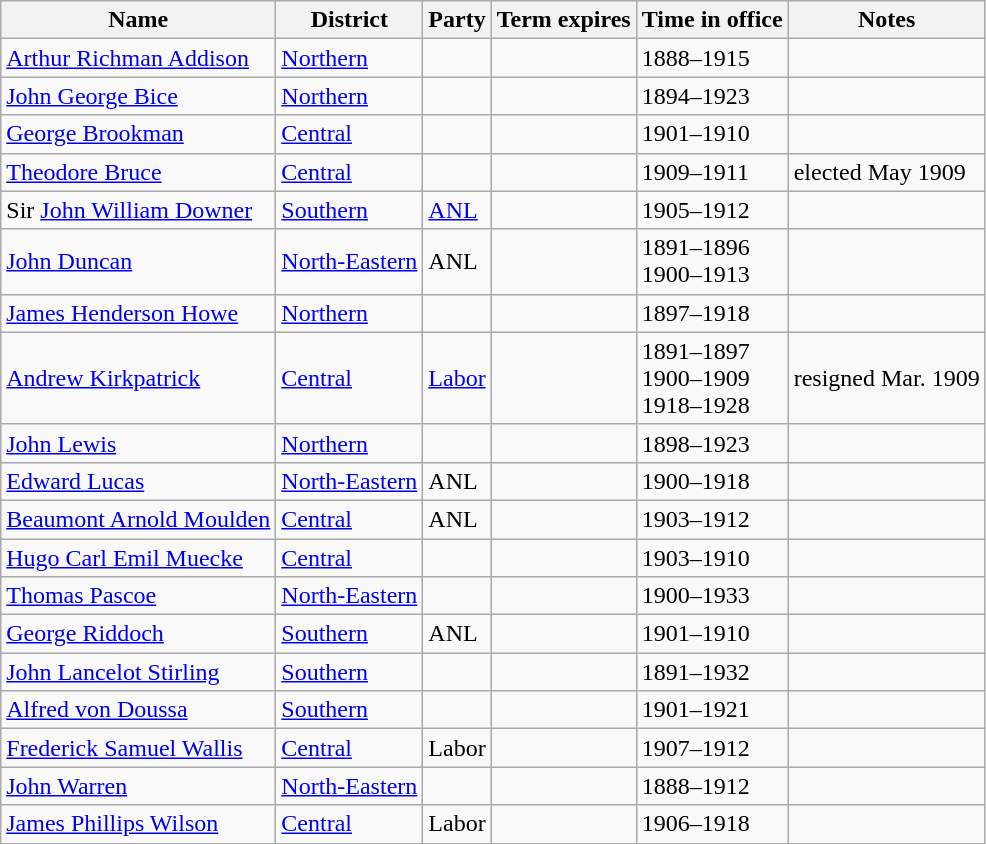<table class="wikitable sortable">
<tr>
<th>Name</th>
<th>District</th>
<th>Party</th>
<th>Term expires</th>
<th>Time in office</th>
<th>Notes</th>
</tr>
<tr>
<td><a href='#'>Arthur Richman Addison</a></td>
<td><a href='#'>Northern</a></td>
<td></td>
<td></td>
<td>1888–1915</td>
<td></td>
</tr>
<tr>
<td><a href='#'>John George Bice</a></td>
<td><a href='#'>Northern</a></td>
<td></td>
<td></td>
<td>1894–1923</td>
<td></td>
</tr>
<tr>
<td><a href='#'>George Brookman</a></td>
<td><a href='#'>Central</a></td>
<td></td>
<td></td>
<td>1901–1910</td>
<td></td>
</tr>
<tr>
<td><a href='#'>Theodore Bruce</a></td>
<td><a href='#'>Central</a></td>
<td></td>
<td></td>
<td>1909–1911</td>
<td>elected May 1909</td>
</tr>
<tr>
<td>Sir <a href='#'>John William Downer</a></td>
<td><a href='#'>Southern</a></td>
<td><a href='#'>ANL</a></td>
<td></td>
<td>1905–1912</td>
<td></td>
</tr>
<tr>
<td><a href='#'>John Duncan</a></td>
<td><a href='#'>North-Eastern</a></td>
<td>ANL</td>
<td></td>
<td>1891–1896<br>1900–1913</td>
<td></td>
</tr>
<tr>
<td><a href='#'>James Henderson Howe</a></td>
<td><a href='#'>Northern</a></td>
<td></td>
<td></td>
<td>1897–1918</td>
<td></td>
</tr>
<tr>
<td><a href='#'>Andrew Kirkpatrick</a></td>
<td><a href='#'>Central</a></td>
<td><a href='#'>Labor</a></td>
<td></td>
<td>1891–1897<br>1900–1909<br>1918–1928</td>
<td>resigned Mar. 1909</td>
</tr>
<tr>
<td><a href='#'>John Lewis</a></td>
<td><a href='#'>Northern</a></td>
<td></td>
<td></td>
<td>1898–1923</td>
<td></td>
</tr>
<tr>
<td><a href='#'>Edward Lucas</a></td>
<td><a href='#'>North-Eastern</a></td>
<td>ANL</td>
<td></td>
<td>1900–1918</td>
<td></td>
</tr>
<tr>
<td><a href='#'>Beaumont Arnold Moulden</a></td>
<td><a href='#'>Central</a></td>
<td>ANL</td>
<td></td>
<td>1903–1912</td>
<td></td>
</tr>
<tr>
<td><a href='#'>Hugo Carl Emil Muecke</a></td>
<td><a href='#'>Central</a></td>
<td></td>
<td></td>
<td>1903–1910</td>
<td></td>
</tr>
<tr>
<td><a href='#'>Thomas Pascoe</a></td>
<td><a href='#'>North-Eastern</a></td>
<td></td>
<td></td>
<td>1900–1933</td>
<td></td>
</tr>
<tr>
<td><a href='#'>George Riddoch</a></td>
<td><a href='#'>Southern</a></td>
<td>ANL</td>
<td></td>
<td>1901–1910</td>
<td></td>
</tr>
<tr>
<td><a href='#'>John Lancelot Stirling</a></td>
<td><a href='#'>Southern</a></td>
<td></td>
<td></td>
<td>1891–1932</td>
<td></td>
</tr>
<tr>
<td><a href='#'>Alfred von Doussa</a></td>
<td><a href='#'>Southern</a></td>
<td></td>
<td></td>
<td>1901–1921</td>
<td></td>
</tr>
<tr>
<td><a href='#'>Frederick Samuel Wallis</a></td>
<td><a href='#'>Central</a></td>
<td>Labor</td>
<td></td>
<td>1907–1912</td>
<td></td>
</tr>
<tr>
<td><a href='#'>John Warren</a></td>
<td><a href='#'>North-Eastern</a></td>
<td></td>
<td></td>
<td>1888–1912</td>
<td></td>
</tr>
<tr>
<td><a href='#'>James Phillips Wilson</a></td>
<td><a href='#'>Central</a></td>
<td>Labor</td>
<td></td>
<td>1906–1918</td>
<td></td>
</tr>
</table>
